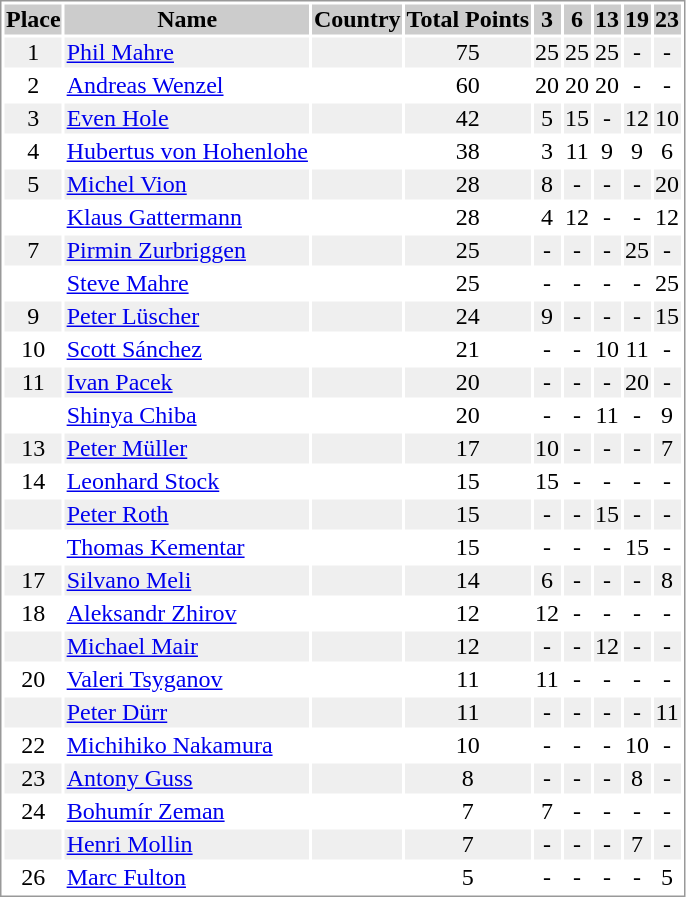<table border="0" style="border: 1px solid #999; background-color:#FFFFFF; text-align:center">
<tr align="center" bgcolor="#CCCCCC">
<th>Place</th>
<th>Name</th>
<th>Country</th>
<th>Total Points</th>
<th>3</th>
<th>6</th>
<th>13</th>
<th>19</th>
<th>23</th>
</tr>
<tr bgcolor="#EFEFEF">
<td>1</td>
<td align="left"><a href='#'>Phil Mahre</a></td>
<td align="left"></td>
<td>75</td>
<td>25</td>
<td>25</td>
<td>25</td>
<td>-</td>
<td>-</td>
</tr>
<tr>
<td>2</td>
<td align="left"><a href='#'>Andreas Wenzel</a></td>
<td align="left"></td>
<td>60</td>
<td>20</td>
<td>20</td>
<td>20</td>
<td>-</td>
<td>-</td>
</tr>
<tr bgcolor="#EFEFEF">
<td>3</td>
<td align="left"><a href='#'>Even Hole</a></td>
<td align="left"></td>
<td>42</td>
<td>5</td>
<td>15</td>
<td>-</td>
<td>12</td>
<td>10</td>
</tr>
<tr>
<td>4</td>
<td align="left"><a href='#'>Hubertus von Hohenlohe</a></td>
<td align="left"></td>
<td>38</td>
<td>3</td>
<td>11</td>
<td>9</td>
<td>9</td>
<td>6</td>
</tr>
<tr bgcolor="#EFEFEF">
<td>5</td>
<td align="left"><a href='#'>Michel Vion</a></td>
<td align="left"></td>
<td>28</td>
<td>8</td>
<td>-</td>
<td>-</td>
<td>-</td>
<td>20</td>
</tr>
<tr>
<td></td>
<td align="left"><a href='#'>Klaus Gattermann</a></td>
<td align="left"></td>
<td>28</td>
<td>4</td>
<td>12</td>
<td>-</td>
<td>-</td>
<td>12</td>
</tr>
<tr bgcolor="#EFEFEF">
<td>7</td>
<td align="left"><a href='#'>Pirmin Zurbriggen</a></td>
<td align="left"></td>
<td>25</td>
<td>-</td>
<td>-</td>
<td>-</td>
<td>25</td>
<td>-</td>
</tr>
<tr>
<td></td>
<td align="left"><a href='#'>Steve Mahre</a></td>
<td align="left"></td>
<td>25</td>
<td>-</td>
<td>-</td>
<td>-</td>
<td>-</td>
<td>25</td>
</tr>
<tr bgcolor="#EFEFEF">
<td>9</td>
<td align="left"><a href='#'>Peter Lüscher</a></td>
<td align="left"></td>
<td>24</td>
<td>9</td>
<td>-</td>
<td>-</td>
<td>-</td>
<td>15</td>
</tr>
<tr>
<td>10</td>
<td align="left"><a href='#'>Scott Sánchez</a></td>
<td align="left"></td>
<td>21</td>
<td>-</td>
<td>-</td>
<td>10</td>
<td>11</td>
<td>-</td>
</tr>
<tr bgcolor="#EFEFEF">
<td>11</td>
<td align="left"><a href='#'>Ivan Pacek</a></td>
<td align="left"></td>
<td>20</td>
<td>-</td>
<td>-</td>
<td>-</td>
<td>20</td>
<td>-</td>
</tr>
<tr>
<td></td>
<td align="left"><a href='#'>Shinya Chiba</a></td>
<td align="left"></td>
<td>20</td>
<td>-</td>
<td>-</td>
<td>11</td>
<td>-</td>
<td>9</td>
</tr>
<tr bgcolor="#EFEFEF">
<td>13</td>
<td align="left"><a href='#'>Peter Müller</a></td>
<td align="left"></td>
<td>17</td>
<td>10</td>
<td>-</td>
<td>-</td>
<td>-</td>
<td>7</td>
</tr>
<tr>
<td>14</td>
<td align="left"><a href='#'>Leonhard Stock</a></td>
<td align="left"></td>
<td>15</td>
<td>15</td>
<td>-</td>
<td>-</td>
<td>-</td>
<td>-</td>
</tr>
<tr bgcolor="#EFEFEF">
<td></td>
<td align="left"><a href='#'>Peter Roth</a></td>
<td align="left"></td>
<td>15</td>
<td>-</td>
<td>-</td>
<td>15</td>
<td>-</td>
<td>-</td>
</tr>
<tr>
<td></td>
<td align="left"><a href='#'>Thomas Kementar</a></td>
<td align="left"></td>
<td>15</td>
<td>-</td>
<td>-</td>
<td>-</td>
<td>15</td>
<td>-</td>
</tr>
<tr bgcolor="#EFEFEF">
<td>17</td>
<td align="left"><a href='#'>Silvano Meli</a></td>
<td align="left"></td>
<td>14</td>
<td>6</td>
<td>-</td>
<td>-</td>
<td>-</td>
<td>8</td>
</tr>
<tr>
<td>18</td>
<td align="left"><a href='#'>Aleksandr Zhirov</a></td>
<td align="left"></td>
<td>12</td>
<td>12</td>
<td>-</td>
<td>-</td>
<td>-</td>
<td>-</td>
</tr>
<tr bgcolor="#EFEFEF">
<td></td>
<td align="left"><a href='#'>Michael Mair</a></td>
<td align="left"></td>
<td>12</td>
<td>-</td>
<td>-</td>
<td>12</td>
<td>-</td>
<td>-</td>
</tr>
<tr>
<td>20</td>
<td align="left"><a href='#'>Valeri Tsyganov</a></td>
<td align="left"></td>
<td>11</td>
<td>11</td>
<td>-</td>
<td>-</td>
<td>-</td>
<td>-</td>
</tr>
<tr bgcolor="#EFEFEF">
<td></td>
<td align="left"><a href='#'>Peter Dürr</a></td>
<td align="left"></td>
<td>11</td>
<td>-</td>
<td>-</td>
<td>-</td>
<td>-</td>
<td>11</td>
</tr>
<tr>
<td>22</td>
<td align="left"><a href='#'>Michihiko Nakamura</a></td>
<td align="left"></td>
<td>10</td>
<td>-</td>
<td>-</td>
<td>-</td>
<td>10</td>
<td>-</td>
</tr>
<tr bgcolor="#EFEFEF">
<td>23</td>
<td align="left"><a href='#'>Antony Guss</a></td>
<td align="left"></td>
<td>8</td>
<td>-</td>
<td>-</td>
<td>-</td>
<td>8</td>
<td>-</td>
</tr>
<tr>
<td>24</td>
<td align="left"><a href='#'>Bohumír Zeman</a></td>
<td align="left"></td>
<td>7</td>
<td>7</td>
<td>-</td>
<td>-</td>
<td>-</td>
<td>-</td>
</tr>
<tr bgcolor="#EFEFEF">
<td></td>
<td align="left"><a href='#'>Henri Mollin</a></td>
<td align="left"></td>
<td>7</td>
<td>-</td>
<td>-</td>
<td>-</td>
<td>7</td>
<td>-</td>
</tr>
<tr>
<td>26</td>
<td align="left"><a href='#'>Marc Fulton</a></td>
<td align="left"></td>
<td>5</td>
<td>-</td>
<td>-</td>
<td>-</td>
<td>-</td>
<td>5</td>
</tr>
</table>
